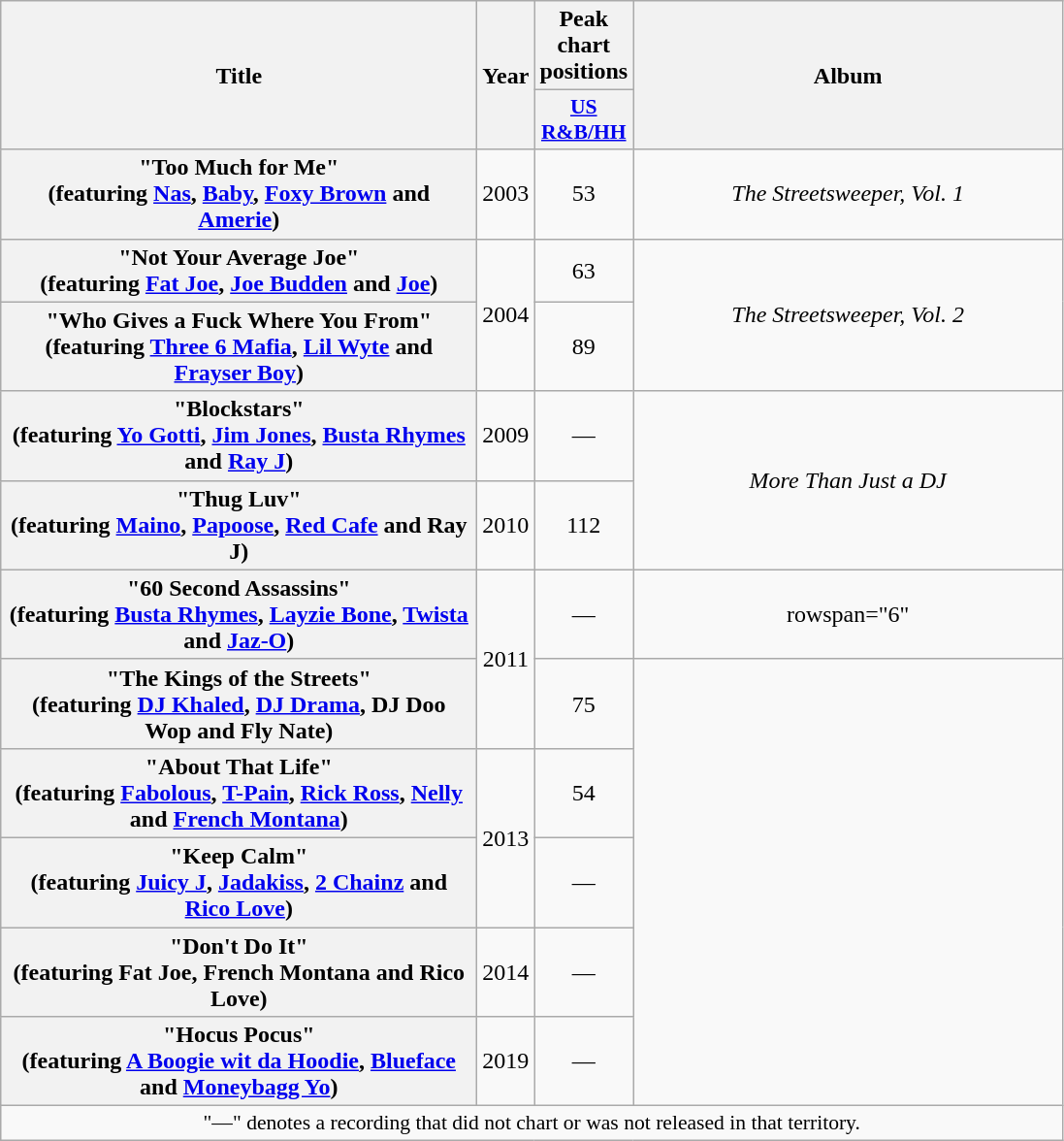<table class="wikitable plainrowheaders" style="text-align:center;" border="1">
<tr>
<th scope="col" rowspan="2" style="width:20em;">Title</th>
<th scope="col" rowspan="2" style="width:1em;">Year</th>
<th scope="col" colspan="1">Peak chart positions</th>
<th scope="col" rowspan="2" style="width:18em;">Album</th>
</tr>
<tr>
<th scope="col" style="width:2.5em;font-size:90%;"><a href='#'>US<br>R&B/HH</a></th>
</tr>
<tr>
<th scope="row">"Too Much for Me" <br><span>(featuring <a href='#'>Nas</a>, <a href='#'>Baby</a>, <a href='#'>Foxy Brown</a> and <a href='#'>Amerie</a>)</span></th>
<td>2003</td>
<td>53</td>
<td><em>The Streetsweeper, Vol. 1</em></td>
</tr>
<tr>
<th scope="row">"Not Your Average Joe" <br><span>(featuring <a href='#'>Fat Joe</a>, <a href='#'>Joe Budden</a> and <a href='#'>Joe</a>)</span></th>
<td rowspan="2">2004</td>
<td>63</td>
<td rowspan="2"><em>The Streetsweeper, Vol. 2</em></td>
</tr>
<tr>
<th scope="row">"Who Gives a Fuck Where You From" <br><span>(featuring <a href='#'>Three 6 Mafia</a>, <a href='#'>Lil Wyte</a> and <a href='#'>Frayser Boy</a>)</span></th>
<td>89</td>
</tr>
<tr>
<th scope="row">"Blockstars"<br><span>(featuring <a href='#'>Yo Gotti</a>, <a href='#'>Jim Jones</a>, <a href='#'>Busta Rhymes</a> and <a href='#'>Ray J</a>)</span></th>
<td>2009</td>
<td>—</td>
<td rowspan="2"><em>More Than Just a DJ</em></td>
</tr>
<tr>
<th scope="row">"Thug Luv"<br><span>(featuring <a href='#'>Maino</a>, <a href='#'>Papoose</a>, <a href='#'>Red Cafe</a> and Ray J)</span></th>
<td>2010</td>
<td>112</td>
</tr>
<tr>
<th scope="row">"60 Second Assassins" <br><span>(featuring <a href='#'>Busta Rhymes</a>, <a href='#'>Layzie Bone</a>, <a href='#'>Twista</a> and <a href='#'>Jaz-O</a>)</span></th>
<td rowspan="2">2011</td>
<td>—</td>
<td>rowspan="6" </td>
</tr>
<tr>
<th scope="row">"The Kings of the Streets" <br><span>(featuring <a href='#'>DJ Khaled</a>, <a href='#'>DJ Drama</a>, DJ Doo Wop and Fly Nate)</span></th>
<td>75</td>
</tr>
<tr>
<th scope="row">"About That Life"<br><span>(featuring <a href='#'>Fabolous</a>, <a href='#'>T-Pain</a>, <a href='#'>Rick Ross</a>, <a href='#'>Nelly</a> and <a href='#'>French Montana</a>)</span></th>
<td rowspan="2">2013</td>
<td>54</td>
</tr>
<tr>
<th scope="row">"Keep Calm"<br><span>(featuring <a href='#'>Juicy J</a>, <a href='#'>Jadakiss</a>, <a href='#'>2 Chainz</a> and <a href='#'>Rico Love</a>)</span></th>
<td>—</td>
</tr>
<tr>
<th scope="row">"Don't Do It"<br><span>(featuring Fat Joe, French Montana and Rico Love)</span></th>
<td>2014</td>
<td>—</td>
</tr>
<tr>
<th scope="row">"Hocus Pocus"<br><span>(featuring <a href='#'>A Boogie wit da Hoodie</a>, <a href='#'>Blueface</a> and <a href='#'>Moneybagg Yo</a>)</span></th>
<td>2019</td>
<td>—</td>
</tr>
<tr>
<td colspan="4" style="font-size:90%">"—" denotes a recording that did not chart or was not released in that territory.</td>
</tr>
</table>
